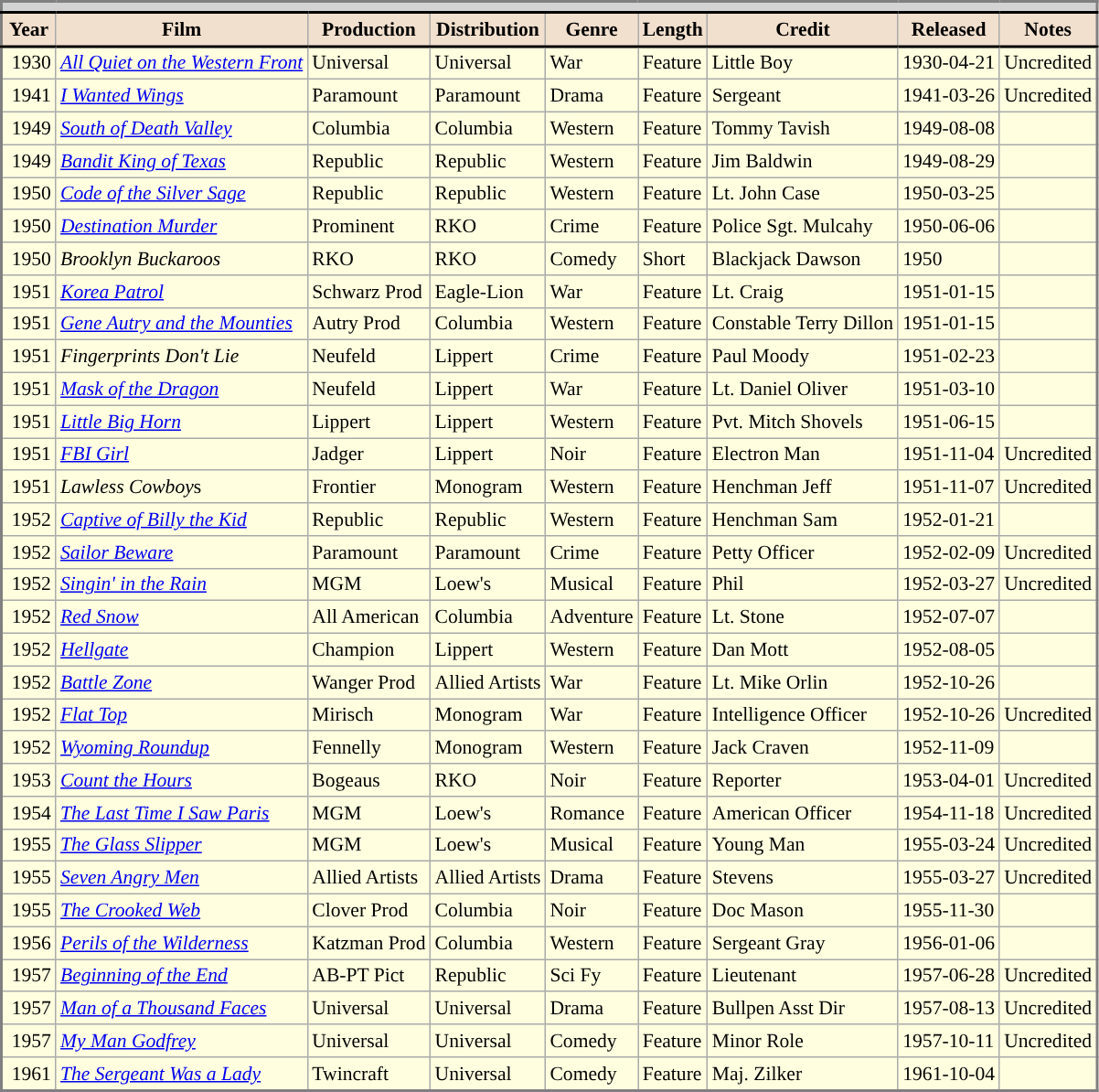<table class="wikitable sortable mw-collapsible mw-collapsed" style="background:lightyellow; border:2px solid gray;font-size:90%">
<tr>
<th colspan="18" style="border:1px solid #808080;background:lightgrey;"></th>
</tr>
<tr>
<th style="border-bottom:2px solid black;border-top:2px solid black;background:#F2E0CE">Year</th>
<th style="border-bottom:2px solid black;border-top:2px solid black;background:#F2E0CE" class="unsortable">Film</th>
<th style="border-bottom:2px solid black;border-top:2px solid black;background:#F2E0CE">Production</th>
<th style="border-bottom:2px solid black;border-top:2px solid black;background:#F2E0CE">Distribution</th>
<th style="border-bottom:2px solid black;border-top:2px solid black;background:#F2E0CE">Genre</th>
<th style="border-bottom:2px solid black;border-top:2px solid black;background:#F2E0CE" class="unsortable">Length</th>
<th style="border-bottom:2px solid black;border-top:2px solid black;background:#F2E0CE" class="unsortable">Credit</th>
<th style="border-bottom:2px solid black;border-top:2px solid black;background:#F2E0CE">Released</th>
<th style="border-bottom:2px solid black;border-top:2px solid black;background:#F2E0CE">Notes</th>
</tr>
<tr>
<td> 1930</td>
<td><em><a href='#'>All Quiet on the Western Front</a></em></td>
<td>Universal</td>
<td>Universal</td>
<td>War</td>
<td>Feature</td>
<td>Little Boy</td>
<td>1930-04-21</td>
<td>Uncredited</td>
</tr>
<tr>
<td> 1941</td>
<td><em><a href='#'>I Wanted Wings</a></em></td>
<td>Paramount</td>
<td>Paramount</td>
<td>Drama</td>
<td>Feature</td>
<td>Sergeant</td>
<td>1941-03-26</td>
<td>Uncredited</td>
</tr>
<tr>
<td> 1949</td>
<td><em><a href='#'>South of Death Valley</a></em></td>
<td>Columbia</td>
<td>Columbia</td>
<td>Western</td>
<td>Feature</td>
<td>Tommy Tavish</td>
<td>1949-08-08</td>
<td></td>
</tr>
<tr>
<td> 1949</td>
<td><em><a href='#'>Bandit King of Texas</a></em></td>
<td>Republic</td>
<td>Republic</td>
<td>Western</td>
<td>Feature</td>
<td>Jim Baldwin</td>
<td>1949-08-29</td>
<td></td>
</tr>
<tr>
<td> 1950</td>
<td><em><a href='#'>Code of the Silver Sage</a></em></td>
<td>Republic</td>
<td>Republic</td>
<td>Western</td>
<td>Feature</td>
<td>Lt. John Case</td>
<td>1950-03-25</td>
<td></td>
</tr>
<tr>
<td> 1950</td>
<td><em><a href='#'>Destination Murder</a></em></td>
<td>Prominent</td>
<td>RKO</td>
<td>Crime</td>
<td>Feature</td>
<td>Police Sgt. Mulcahy</td>
<td>1950-06-06</td>
<td></td>
</tr>
<tr>
<td> 1950</td>
<td><em>Brooklyn Buckaroos</em></td>
<td>RKO</td>
<td>RKO</td>
<td>Comedy</td>
<td>Short</td>
<td>Blackjack Dawson</td>
<td>1950</td>
<td></td>
</tr>
<tr>
<td> 1951</td>
<td><em><a href='#'>Korea Patrol</a></em></td>
<td>Schwarz Prod</td>
<td>Eagle-Lion</td>
<td>War</td>
<td>Feature</td>
<td>Lt. Craig</td>
<td>1951-01-15</td>
<td></td>
</tr>
<tr>
<td> 1951</td>
<td><em><a href='#'>Gene Autry and the Mounties</a></em></td>
<td>Autry Prod</td>
<td>Columbia</td>
<td>Western</td>
<td>Feature</td>
<td>Constable Terry Dillon</td>
<td>1951-01-15</td>
<td></td>
</tr>
<tr>
<td> 1951</td>
<td><em>Fingerprints Don't Lie</em></td>
<td>Neufeld</td>
<td>Lippert</td>
<td>Crime</td>
<td>Feature</td>
<td>Paul Moody</td>
<td>1951-02-23</td>
<td></td>
</tr>
<tr>
<td> 1951</td>
<td><em><a href='#'>Mask of the Dragon</a></em></td>
<td>Neufeld</td>
<td>Lippert</td>
<td>War</td>
<td>Feature</td>
<td>Lt. Daniel Oliver</td>
<td>1951-03-10</td>
<td></td>
</tr>
<tr>
<td> 1951</td>
<td><em><a href='#'>Little Big Horn</a></em></td>
<td>Lippert</td>
<td>Lippert</td>
<td>Western</td>
<td>Feature</td>
<td>Pvt. Mitch Shovels</td>
<td>1951-06-15</td>
<td></td>
</tr>
<tr>
<td> 1951</td>
<td><em><a href='#'>FBI Girl</a></em></td>
<td>Jadger</td>
<td>Lippert</td>
<td>Noir</td>
<td>Feature</td>
<td>Electron Man</td>
<td>1951-11-04</td>
<td>Uncredited</td>
</tr>
<tr>
<td> 1951</td>
<td><em>Lawless Cowboy</em>s</td>
<td>Frontier</td>
<td>Monogram</td>
<td>Western</td>
<td>Feature</td>
<td>Henchman Jeff</td>
<td>1951-11-07</td>
<td>Uncredited</td>
</tr>
<tr>
<td> 1952</td>
<td><em><a href='#'>Captive of Billy the Kid</a></em></td>
<td>Republic</td>
<td>Republic</td>
<td>Western</td>
<td>Feature</td>
<td>Henchman Sam</td>
<td>1952-01-21</td>
<td></td>
</tr>
<tr>
<td> 1952</td>
<td><em><a href='#'>Sailor Beware</a></em></td>
<td>Paramount</td>
<td>Paramount</td>
<td>Crime</td>
<td>Feature</td>
<td>Petty Officer</td>
<td>1952-02-09</td>
<td>Uncredited</td>
</tr>
<tr>
<td> 1952</td>
<td><em><a href='#'>Singin' in the Rain</a></em></td>
<td>MGM</td>
<td>Loew's</td>
<td>Musical</td>
<td>Feature</td>
<td>Phil</td>
<td>1952-03-27</td>
<td>Uncredited</td>
</tr>
<tr>
<td> 1952</td>
<td><em><a href='#'>Red Snow</a></em></td>
<td>All American</td>
<td>Columbia</td>
<td>Adventure</td>
<td>Feature</td>
<td>Lt. Stone</td>
<td>1952-07-07</td>
<td></td>
</tr>
<tr>
<td> 1952</td>
<td><em><a href='#'>Hellgate</a></em></td>
<td>Champion</td>
<td>Lippert</td>
<td>Western</td>
<td>Feature</td>
<td>Dan Mott</td>
<td>1952-08-05</td>
<td></td>
</tr>
<tr>
<td> 1952</td>
<td><em><a href='#'>Battle Zone</a></em></td>
<td>Wanger Prod</td>
<td>Allied Artists</td>
<td>War</td>
<td>Feature</td>
<td>Lt. Mike Orlin</td>
<td>1952-10-26</td>
<td></td>
</tr>
<tr>
<td> 1952</td>
<td><em><a href='#'>Flat Top</a></em></td>
<td>Mirisch</td>
<td>Monogram</td>
<td>War</td>
<td>Feature</td>
<td>Intelligence Officer</td>
<td>1952-10-26</td>
<td>Uncredited</td>
</tr>
<tr>
<td> 1952</td>
<td><em><a href='#'>Wyoming Roundup</a></em></td>
<td>Fennelly</td>
<td>Monogram</td>
<td>Western</td>
<td>Feature</td>
<td>Jack Craven</td>
<td>1952-11-09</td>
<td></td>
</tr>
<tr>
<td> 1953</td>
<td><em><a href='#'>Count the Hours</a></em></td>
<td>Bogeaus</td>
<td>RKO</td>
<td>Noir</td>
<td>Feature</td>
<td>Reporter</td>
<td>1953-04-01</td>
<td>Uncredited</td>
</tr>
<tr>
<td> 1954</td>
<td><em><a href='#'>The Last Time I Saw Paris</a></em></td>
<td>MGM</td>
<td>Loew's</td>
<td>Romance</td>
<td>Feature</td>
<td>American Officer</td>
<td>1954-11-18</td>
<td>Uncredited</td>
</tr>
<tr>
<td> 1955</td>
<td><em><a href='#'>The Glass Slipper</a></em></td>
<td>MGM</td>
<td>Loew's</td>
<td>Musical</td>
<td>Feature</td>
<td>Young Man</td>
<td>1955-03-24</td>
<td>Uncredited</td>
</tr>
<tr>
<td> 1955</td>
<td><em><a href='#'>Seven Angry Men</a></em></td>
<td>Allied Artists</td>
<td>Allied Artists</td>
<td>Drama</td>
<td>Feature</td>
<td>Stevens</td>
<td>1955-03-27</td>
<td>Uncredited</td>
</tr>
<tr>
<td> 1955</td>
<td><em><a href='#'>The Crooked Web</a></em></td>
<td>Clover Prod</td>
<td>Columbia</td>
<td>Noir</td>
<td>Feature</td>
<td>Doc Mason</td>
<td>1955-11-30</td>
<td></td>
</tr>
<tr>
<td> 1956</td>
<td><em><a href='#'>Perils of the Wilderness</a></em></td>
<td>Katzman Prod</td>
<td>Columbia</td>
<td>Western</td>
<td>Feature</td>
<td>Sergeant Gray</td>
<td>1956-01-06</td>
<td></td>
</tr>
<tr>
<td> 1957</td>
<td><em><a href='#'>Beginning of the End</a></em></td>
<td>AB-PT Pict</td>
<td>Republic</td>
<td>Sci Fy</td>
<td>Feature</td>
<td>Lieutenant</td>
<td>1957-06-28</td>
<td>Uncredited</td>
</tr>
<tr>
<td> 1957</td>
<td><em><a href='#'>Man of a Thousand Faces</a></em></td>
<td>Universal</td>
<td>Universal</td>
<td>Drama</td>
<td>Feature</td>
<td>Bullpen Asst Dir</td>
<td>1957-08-13</td>
<td>Uncredited</td>
</tr>
<tr>
<td> 1957</td>
<td><em><a href='#'>My Man Godfrey</a></em></td>
<td>Universal</td>
<td>Universal</td>
<td>Comedy</td>
<td>Feature</td>
<td>Minor Role</td>
<td>1957-10-11</td>
<td>Uncredited</td>
</tr>
<tr>
<td> 1961</td>
<td><em><a href='#'>The Sergeant Was a Lady</a></em></td>
<td>Twincraft</td>
<td>Universal</td>
<td>Comedy</td>
<td>Feature</td>
<td>Maj. Zilker</td>
<td>1961-10-04</td>
<td></td>
</tr>
</table>
